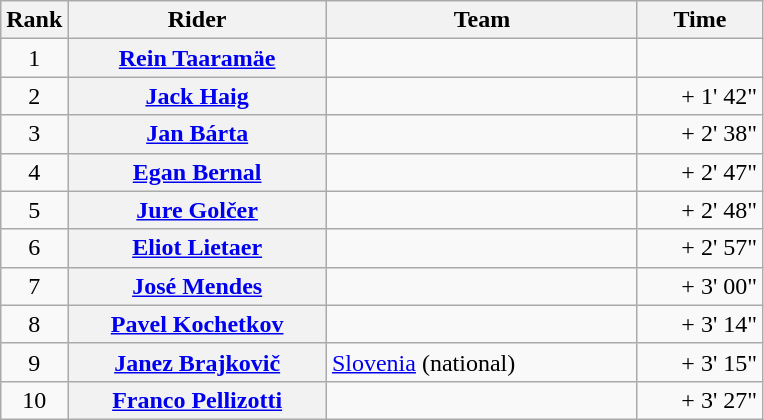<table class="wikitable plainrowheaders">
<tr>
<th>Rank</th>
<th>Rider</th>
<th>Team</th>
<th>Time</th>
</tr>
<tr>
<td style="text-align:center;">1</td>
<th scope="row" width=165px> <a href='#'>Rein Taaramäe</a> </th>
<td width=200px></td>
<td width=76px style="text-align:right;"></td>
</tr>
<tr>
<td style="text-align:center;">2</td>
<th scope="row"> <a href='#'>Jack Haig</a> </th>
<td></td>
<td style="text-align:right;">+ 1' 42"</td>
</tr>
<tr>
<td style="text-align:center;">3</td>
<th scope="row"> <a href='#'>Jan Bárta</a></th>
<td></td>
<td style="text-align:right;">+ 2' 38"</td>
</tr>
<tr>
<td style="text-align:center;">4</td>
<th scope="row"> <a href='#'>Egan Bernal</a> </th>
<td></td>
<td style="text-align:right;">+ 2' 47"</td>
</tr>
<tr>
<td style="text-align:center;">5</td>
<th scope="row"> <a href='#'>Jure Golčer</a></th>
<td></td>
<td style="text-align:right;">+ 2' 48"</td>
</tr>
<tr>
<td style="text-align:center;">6</td>
<th scope="row"> <a href='#'>Eliot Lietaer</a></th>
<td></td>
<td style="text-align:right;">+ 2' 57"</td>
</tr>
<tr>
<td style="text-align:center;">7</td>
<th scope="row"> <a href='#'>José Mendes</a></th>
<td></td>
<td style="text-align:right;">+ 3' 00"</td>
</tr>
<tr>
<td style="text-align:center;">8</td>
<th scope="row"> <a href='#'>Pavel Kochetkov</a></th>
<td></td>
<td style="text-align:right;">+ 3' 14"</td>
</tr>
<tr>
<td style="text-align:center;">9</td>
<th scope="row"> <a href='#'>Janez Brajkovič</a></th>
<td><a href='#'>Slovenia</a> (national)</td>
<td style="text-align:right;">+ 3' 15"</td>
</tr>
<tr>
<td style="text-align:center;">10</td>
<th scope="row"> <a href='#'>Franco Pellizotti</a></th>
<td></td>
<td style="text-align:right;">+ 3' 27"</td>
</tr>
</table>
